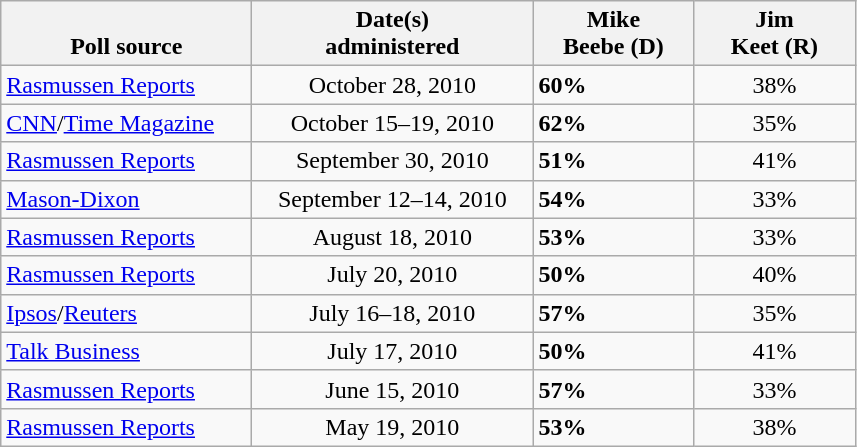<table class="wikitable">
<tr valign=bottom>
<th style="width:160px;">Poll source</th>
<th style="width:180px;">Date(s)<br>administered</th>
<th style="width:100px;">Mike<br>Beebe (D)</th>
<th style="width:100px;">Jim<br>Keet (R)</th>
</tr>
<tr>
<td><a href='#'>Rasmussen Reports</a></td>
<td align=center>October 28, 2010</td>
<td><strong>60%</strong></td>
<td align=center>38%</td>
</tr>
<tr>
<td><a href='#'>CNN</a>/<a href='#'>Time Magazine</a></td>
<td align=center>October 15–19, 2010</td>
<td><strong>62%</strong></td>
<td align=center>35%</td>
</tr>
<tr>
<td><a href='#'>Rasmussen Reports</a></td>
<td align=center>September 30, 2010</td>
<td><strong>51%</strong></td>
<td align=center>41%</td>
</tr>
<tr>
<td><a href='#'>Mason-Dixon</a></td>
<td align=center>September 12–14, 2010</td>
<td><strong>54%</strong></td>
<td align=center>33%</td>
</tr>
<tr>
<td><a href='#'>Rasmussen Reports</a></td>
<td align=center>August 18, 2010</td>
<td><strong>53%</strong></td>
<td align=center>33%</td>
</tr>
<tr>
<td><a href='#'>Rasmussen Reports</a></td>
<td align=center>July 20, 2010</td>
<td><strong>50%</strong></td>
<td align=center>40%</td>
</tr>
<tr>
<td><a href='#'>Ipsos</a>/<a href='#'>Reuters</a></td>
<td align=center>July 16–18, 2010</td>
<td><strong>57%</strong></td>
<td align=center>35%</td>
</tr>
<tr>
<td><a href='#'>Talk Business</a></td>
<td align=center>July 17, 2010</td>
<td><strong>50%</strong></td>
<td align=center>41%</td>
</tr>
<tr>
<td><a href='#'>Rasmussen Reports</a></td>
<td align=center>June 15, 2010</td>
<td><strong>57%</strong></td>
<td align=center>33%</td>
</tr>
<tr>
<td><a href='#'>Rasmussen Reports</a></td>
<td align=center>May 19, 2010</td>
<td><strong>53%</strong></td>
<td align=center>38%</td>
</tr>
</table>
